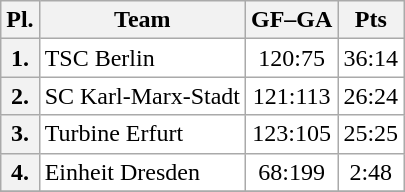<table class="wikitable">
<tr>
<th>Pl.</th>
<th>Team</th>
<th>GF–GA</th>
<th>Pts</th>
</tr>
<tr align="left" valign="top" bgcolor="#ffffff">
<th>1.</th>
<td>TSC Berlin</td>
<td align="center">120:75</td>
<td align="center">36:14</td>
</tr>
<tr align="left" valign="top" bgcolor="#ffffff">
<th>2.</th>
<td>SC Karl-Marx-Stadt</td>
<td align="center">121:113</td>
<td align="center">26:24</td>
</tr>
<tr align="left" valign="top" bgcolor="#ffffff">
<th>3.</th>
<td>Turbine Erfurt</td>
<td align="center">123:105</td>
<td align="center">25:25</td>
</tr>
<tr align="left" valign="top" bgcolor="#ffffff">
<th>4.</th>
<td>Einheit Dresden</td>
<td align="center">68:199</td>
<td align="center">2:48</td>
</tr>
<tr align="left" valign="top" bgcolor="#ffffff">
</tr>
</table>
